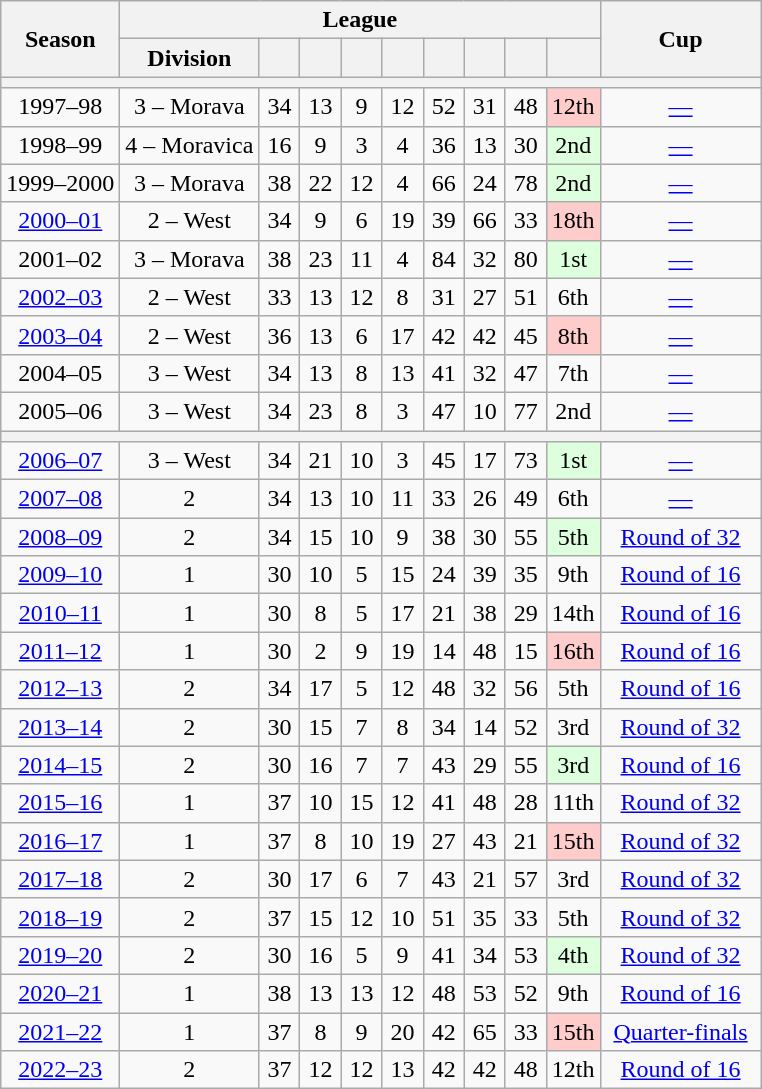<table class="wikitable sortable" style="text-align:center">
<tr>
<th rowspan="2">Season</th>
<th colspan="9">League</th>
<th rowspan="2" width="100">Cup</th>
</tr>
<tr>
<th>Division</th>
<th width="20"></th>
<th width="20"></th>
<th width="20"></th>
<th width="20"></th>
<th width="20"></th>
<th width="20"></th>
<th width="20"></th>
<th width="20"></th>
</tr>
<tr>
<th colspan="11"></th>
</tr>
<tr>
<td>1997–98</td>
<td>3 – Morava</td>
<td>34</td>
<td>13</td>
<td>9</td>
<td>12</td>
<td>52</td>
<td>31</td>
<td>48</td>
<td style="background-color:#FCC">12th</td>
<td><a href='#'>—</a></td>
</tr>
<tr>
<td>1998–99</td>
<td>4 – Moravica</td>
<td>16</td>
<td>9</td>
<td>3</td>
<td>4</td>
<td>36</td>
<td>13</td>
<td>30</td>
<td style="background-color:#DFD">2nd</td>
<td><a href='#'>—</a></td>
</tr>
<tr>
<td>1999–2000</td>
<td>3 – Morava</td>
<td>38</td>
<td>22</td>
<td>12</td>
<td>4</td>
<td>66</td>
<td>24</td>
<td>78</td>
<td style="background-color:#DFD">2nd</td>
<td><a href='#'>—</a></td>
</tr>
<tr>
<td><a href='#'>2000–01</a></td>
<td>2 – West</td>
<td>34</td>
<td>9</td>
<td>6</td>
<td>19</td>
<td>39</td>
<td>66</td>
<td>33</td>
<td style="background-color:#FCC">18th</td>
<td><a href='#'>—</a></td>
</tr>
<tr>
<td>2001–02</td>
<td>3 – Morava</td>
<td>38</td>
<td>23</td>
<td>11</td>
<td>4</td>
<td>84</td>
<td>32</td>
<td>80</td>
<td style="background-color:#DFD">1st</td>
<td><a href='#'>—</a></td>
</tr>
<tr>
<td><a href='#'>2002–03</a></td>
<td>2 – West</td>
<td>33</td>
<td>13</td>
<td>12</td>
<td>8</td>
<td>31</td>
<td>27</td>
<td>51</td>
<td>6th</td>
<td><a href='#'>—</a></td>
</tr>
<tr>
<td><a href='#'>2003–04</a></td>
<td>2 – West</td>
<td>36</td>
<td>13</td>
<td>6</td>
<td>17</td>
<td>42</td>
<td>42</td>
<td>45</td>
<td style="background-color:#FCC">8th</td>
<td><a href='#'>—</a></td>
</tr>
<tr>
<td>2004–05</td>
<td>3 – West</td>
<td>34</td>
<td>13</td>
<td>8</td>
<td>13</td>
<td>41</td>
<td>32</td>
<td>47</td>
<td>7th</td>
<td><a href='#'>—</a></td>
</tr>
<tr>
<td>2005–06</td>
<td>3 – West</td>
<td>34</td>
<td>23</td>
<td>8</td>
<td>3</td>
<td>47</td>
<td>10</td>
<td>77</td>
<td>2nd</td>
<td><a href='#'>—</a></td>
</tr>
<tr>
<th colspan="11"></th>
</tr>
<tr>
<td><a href='#'>2006–07</a></td>
<td>3 – West</td>
<td>34</td>
<td>21</td>
<td>10</td>
<td>3</td>
<td>45</td>
<td>17</td>
<td>73</td>
<td style="background-color:#DFD">1st</td>
<td><a href='#'>—</a></td>
</tr>
<tr>
<td><a href='#'>2007–08</a></td>
<td>2</td>
<td>34</td>
<td>13</td>
<td>10</td>
<td>11</td>
<td>33</td>
<td>26</td>
<td>49</td>
<td>6th</td>
<td><a href='#'>—</a></td>
</tr>
<tr>
<td><a href='#'>2008–09</a></td>
<td>2</td>
<td>34</td>
<td>15</td>
<td>10</td>
<td>9</td>
<td>38</td>
<td>30</td>
<td>55</td>
<td style="background-color:#DFD">5th</td>
<td><a href='#'>Round of 32</a></td>
</tr>
<tr>
<td><a href='#'>2009–10</a></td>
<td>1</td>
<td>30</td>
<td>10</td>
<td>5</td>
<td>15</td>
<td>24</td>
<td>39</td>
<td>35</td>
<td>9th</td>
<td><a href='#'>Round of 16</a></td>
</tr>
<tr>
<td><a href='#'>2010–11</a></td>
<td>1</td>
<td>30</td>
<td>8</td>
<td>5</td>
<td>17</td>
<td>21</td>
<td>38</td>
<td>29</td>
<td>14th</td>
<td><a href='#'>Round of 16</a></td>
</tr>
<tr>
<td><a href='#'>2011–12</a></td>
<td>1</td>
<td>30</td>
<td>2</td>
<td>9</td>
<td>19</td>
<td>14</td>
<td>48</td>
<td>15</td>
<td style="background-color:#FCC">16th</td>
<td><a href='#'>Round of 16</a></td>
</tr>
<tr>
<td><a href='#'>2012–13</a></td>
<td>2</td>
<td>34</td>
<td>17</td>
<td>5</td>
<td>12</td>
<td>48</td>
<td>32</td>
<td>56</td>
<td>5th</td>
<td><a href='#'>Round of 16</a></td>
</tr>
<tr>
<td><a href='#'>2013–14</a></td>
<td>2</td>
<td>30</td>
<td>15</td>
<td>7</td>
<td>8</td>
<td>34</td>
<td>14</td>
<td>52</td>
<td>3rd</td>
<td><a href='#'>Round of 32</a></td>
</tr>
<tr>
<td><a href='#'>2014–15</a></td>
<td>2</td>
<td>30</td>
<td>16</td>
<td>7</td>
<td>7</td>
<td>43</td>
<td>29</td>
<td>55</td>
<td style="background-color:#DFD">3rd</td>
<td><a href='#'>Round of 16</a></td>
</tr>
<tr>
<td><a href='#'>2015–16</a></td>
<td>1</td>
<td>37</td>
<td>10</td>
<td>15</td>
<td>12</td>
<td>41</td>
<td>48</td>
<td>28</td>
<td>11th</td>
<td><a href='#'>Round of 32</a></td>
</tr>
<tr>
<td><a href='#'>2016–17</a></td>
<td>1</td>
<td>37</td>
<td>8</td>
<td>10</td>
<td>19</td>
<td>27</td>
<td>43</td>
<td>21</td>
<td style="background-color:#FCC">15th</td>
<td><a href='#'>Round of 32</a></td>
</tr>
<tr>
<td><a href='#'>2017–18</a></td>
<td>2</td>
<td>30</td>
<td>17</td>
<td>6</td>
<td>7</td>
<td>43</td>
<td>21</td>
<td>57</td>
<td>3rd</td>
<td><a href='#'>Round of 32</a></td>
</tr>
<tr>
<td><a href='#'>2018–19</a></td>
<td>2</td>
<td>37</td>
<td>15</td>
<td>12</td>
<td>10</td>
<td>51</td>
<td>35</td>
<td>33</td>
<td>5th</td>
<td><a href='#'>Round of 32</a></td>
</tr>
<tr>
<td><a href='#'>2019–20</a></td>
<td>2</td>
<td>30</td>
<td>16</td>
<td>5</td>
<td>9</td>
<td>41</td>
<td>34</td>
<td>53</td>
<td style="background-color:#DFD">4th</td>
<td><a href='#'>Round of 32</a></td>
</tr>
<tr>
<td><a href='#'>2020–21</a></td>
<td>1</td>
<td>38</td>
<td>13</td>
<td>13</td>
<td>12</td>
<td>48</td>
<td>53</td>
<td>52</td>
<td>9th</td>
<td><a href='#'>Round of 16</a></td>
</tr>
<tr>
<td><a href='#'>2021–22</a></td>
<td>1</td>
<td>37</td>
<td>8</td>
<td>9</td>
<td>20</td>
<td>42</td>
<td>65</td>
<td>33</td>
<td style="background-color:#FCC">15th</td>
<td><a href='#'>Quarter-finals</a></td>
</tr>
<tr>
<td><a href='#'>2022–23</a></td>
<td>2</td>
<td>37</td>
<td>12</td>
<td>12</td>
<td>13</td>
<td>42</td>
<td>42</td>
<td>48</td>
<td>12th</td>
<td><a href='#'>Round of 16</a></td>
</tr>
</table>
